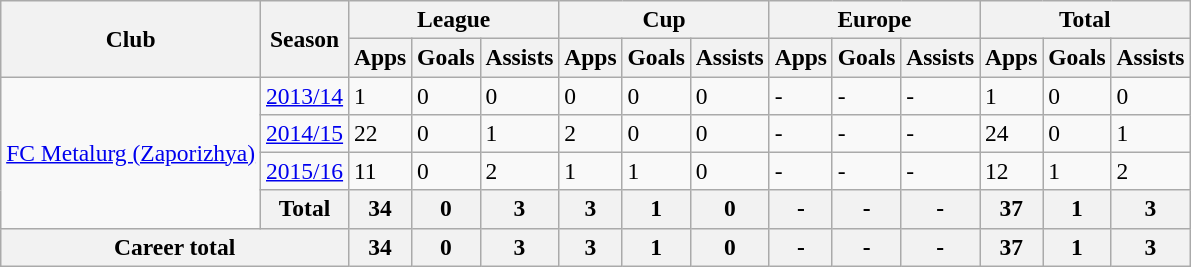<table class=wikitable style=font-size:98%; text-align: center;>
<tr>
<th rowspan=2>Club</th>
<th rowspan=2>Season</th>
<th colspan=3>League</th>
<th colspan=3>Cup</th>
<th colspan=3>Europe</th>
<th colspan=3>Total</th>
</tr>
<tr>
<th>Apps</th>
<th>Goals</th>
<th>Assists</th>
<th>Apps</th>
<th>Goals</th>
<th>Assists</th>
<th>Apps</th>
<th>Goals</th>
<th>Assists</th>
<th>Apps</th>
<th>Goals</th>
<th>Assists</th>
</tr>
<tr>
<td rowspan=4 valign=center><a href='#'>FC Metalurg (Zaporizhya)</a></td>
<td><a href='#'>2013/14</a></td>
<td>1</td>
<td>0</td>
<td>0</td>
<td>0</td>
<td>0</td>
<td>0</td>
<td>-</td>
<td>-</td>
<td>-</td>
<td>1</td>
<td>0</td>
<td>0</td>
</tr>
<tr>
<td><a href='#'>2014/15</a></td>
<td>22</td>
<td>0</td>
<td>1</td>
<td>2</td>
<td>0</td>
<td>0</td>
<td>-</td>
<td>-</td>
<td>-</td>
<td>24</td>
<td>0</td>
<td>1</td>
</tr>
<tr>
<td><a href='#'>2015/16</a></td>
<td>11</td>
<td>0</td>
<td>2</td>
<td>1</td>
<td>1</td>
<td>0</td>
<td>-</td>
<td>-</td>
<td>-</td>
<td>12</td>
<td>1</td>
<td>2</td>
</tr>
<tr>
<th>Total</th>
<th>34</th>
<th>0</th>
<th>3</th>
<th>3</th>
<th>1</th>
<th>0</th>
<th>-</th>
<th>-</th>
<th>-</th>
<th>37</th>
<th>1</th>
<th>3</th>
</tr>
<tr>
<th colspan=2>Career total</th>
<th>34</th>
<th>0</th>
<th>3</th>
<th>3</th>
<th>1</th>
<th>0</th>
<th>-</th>
<th>-</th>
<th>-</th>
<th>37</th>
<th>1</th>
<th>3</th>
</tr>
</table>
